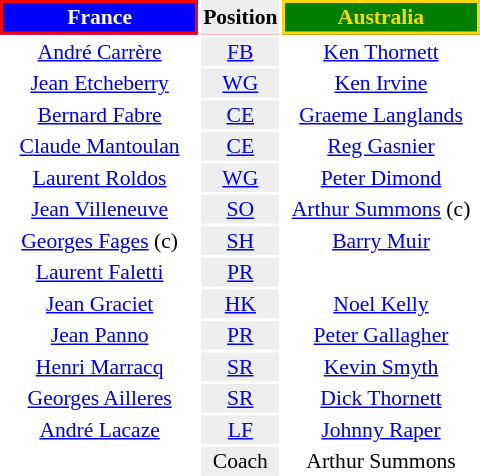<table align=right style="font-size:90%; margin-left:1em">
<tr bgcolor=#FF0033>
<th align="centre" width="126" style="border: 2px solid red; background: blue; color: white">France</th>
<th align="center" style="background: #eeeeee; color: black">Position</th>
<th align="centre" width="126" style="border: 2px solid gold; background: green; color: gold">Australia</th>
</tr>
<tr>
<td align="center"><a href='#'>André Carrère</a></td>
<td align="center" style="background: #eeeeee"><a href='#'>FB</a></td>
<td align="center"><a href='#'>Ken Thornett</a></td>
</tr>
<tr>
<td align="center"><a href='#'>Jean Etcheberry</a></td>
<td align="center" style="background: #eeeeee"><a href='#'>WG</a></td>
<td align="center"><a href='#'>Ken Irvine</a></td>
</tr>
<tr>
<td align="center"><a href='#'>Bernard Fabre</a></td>
<td align="center" style="background: #eeeeee"><a href='#'>CE</a></td>
<td align="center"><a href='#'>Graeme Langlands</a></td>
</tr>
<tr>
<td align="center"><a href='#'>Claude Mantoulan</a></td>
<td align="center" style="background: #eeeeee"><a href='#'>CE</a></td>
<td align="center"><a href='#'>Reg Gasnier</a></td>
</tr>
<tr>
<td align="center"><a href='#'>Laurent Roldos</a></td>
<td align="center" style="background: #eeeeee"><a href='#'>WG</a></td>
<td align="center"><a href='#'>Peter Dimond</a></td>
</tr>
<tr>
<td align="center"><a href='#'>Jean Villeneuve</a></td>
<td align="center" style="background: #eeeeee"><a href='#'>SO</a></td>
<td align="center"><a href='#'>Arthur Summons</a> (c)</td>
</tr>
<tr>
<td align="center"><a href='#'>Georges Fages</a> (c)</td>
<td align="center" style="background: #eeeeee"><a href='#'>SH</a></td>
<td align="center"><a href='#'>Barry Muir</a></td>
</tr>
<tr>
<td align="center"><a href='#'>Laurent Faletti</a></td>
<td align="center" style="background: #eeeeee"><a href='#'>PR</a></td>
<td align="center"></td>
</tr>
<tr>
<td align="center"><a href='#'>Jean Graciet</a></td>
<td align="center" style="background: #eeeeee"><a href='#'>HK</a></td>
<td align="center"><a href='#'>Noel Kelly</a></td>
</tr>
<tr>
<td align="center"><a href='#'>Jean Panno</a></td>
<td align="center" style="background: #eeeeee"><a href='#'>PR</a></td>
<td align="center"><a href='#'>Peter Gallagher</a></td>
</tr>
<tr>
<td align="center"><a href='#'>Henri Marracq</a></td>
<td align="center" style="background: #eeeeee"><a href='#'>SR</a></td>
<td align="center"><a href='#'>Kevin Smyth</a></td>
</tr>
<tr>
<td align="center"><a href='#'>Georges Ailleres</a></td>
<td align="center" style="background: #eeeeee"><a href='#'>SR</a></td>
<td align="center"><a href='#'>Dick Thornett</a></td>
</tr>
<tr>
<td align="center"><a href='#'>André Lacaze</a></td>
<td align="center" style="background: #eeeeee"><a href='#'>LF</a></td>
<td align="center"><a href='#'>Johnny Raper</a></td>
</tr>
<tr>
<td align="center"></td>
<td align="center" style="background: #eeeeee">Coach</td>
<td align="center">Arthur Summons</td>
</tr>
</table>
